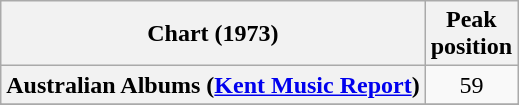<table class="wikitable plainrowheaders sortable">
<tr>
<th>Chart (1973)</th>
<th>Peak<br>position</th>
</tr>
<tr>
<th scope="row">Australian Albums (<a href='#'>Kent Music Report</a>)</th>
<td align="center">59</td>
</tr>
<tr>
</tr>
<tr>
</tr>
<tr>
</tr>
</table>
